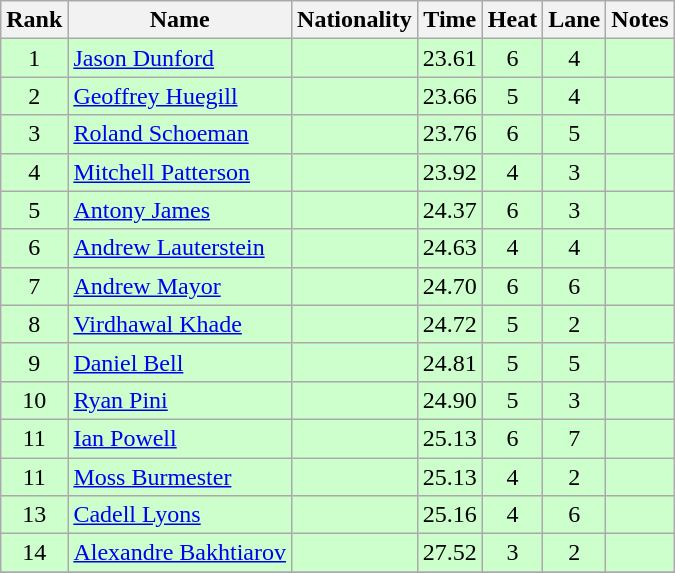<table class="wikitable sortable" style="text-align:center">
<tr>
<th>Rank</th>
<th>Name</th>
<th>Nationality</th>
<th>Time</th>
<th>Heat</th>
<th>Lane</th>
<th>Notes</th>
</tr>
<tr bgcolor=ccffcc>
<td>1</td>
<td align=left><a href='#'>Jason Dunford</a></td>
<td align=left></td>
<td>23.61</td>
<td>6</td>
<td>4</td>
<td></td>
</tr>
<tr bgcolor=ccffcc>
<td>2</td>
<td align=left><a href='#'>Geoffrey Huegill</a></td>
<td align=left></td>
<td>23.66</td>
<td>5</td>
<td>4</td>
<td></td>
</tr>
<tr bgcolor=ccffcc>
<td>3</td>
<td align=left><a href='#'>Roland Schoeman</a></td>
<td align=left></td>
<td>23.76</td>
<td>6</td>
<td>5</td>
<td></td>
</tr>
<tr bgcolor=ccffcc>
<td>4</td>
<td align=left><a href='#'>Mitchell Patterson</a></td>
<td align=left></td>
<td>23.92</td>
<td>4</td>
<td>3</td>
<td></td>
</tr>
<tr bgcolor=ccffcc>
<td>5</td>
<td align=left><a href='#'>Antony James</a></td>
<td align=left></td>
<td>24.37</td>
<td>6</td>
<td>3</td>
<td></td>
</tr>
<tr bgcolor=ccffcc>
<td>6</td>
<td align=left><a href='#'>Andrew Lauterstein</a></td>
<td align=left></td>
<td>24.63</td>
<td>4</td>
<td>4</td>
<td></td>
</tr>
<tr bgcolor=ccffcc>
<td>7</td>
<td align=left><a href='#'>Andrew Mayor</a></td>
<td align=left></td>
<td>24.70</td>
<td>6</td>
<td>6</td>
<td></td>
</tr>
<tr bgcolor=ccffcc>
<td>8</td>
<td align=left><a href='#'>Virdhawal Khade</a></td>
<td align=left></td>
<td>24.72</td>
<td>5</td>
<td>2</td>
<td></td>
</tr>
<tr bgcolor=ccffcc>
<td>9</td>
<td align=left><a href='#'>Daniel Bell</a></td>
<td align=left></td>
<td>24.81</td>
<td>5</td>
<td>5</td>
<td></td>
</tr>
<tr bgcolor=ccffcc>
<td>10</td>
<td align=left><a href='#'>Ryan Pini</a></td>
<td align=left></td>
<td>24.90</td>
<td>5</td>
<td>3</td>
<td></td>
</tr>
<tr bgcolor=ccffcc>
<td>11</td>
<td align=left><a href='#'>Ian Powell</a></td>
<td align=left></td>
<td>25.13</td>
<td>6</td>
<td>7</td>
<td></td>
</tr>
<tr bgcolor=ccffcc>
<td>11</td>
<td align=left><a href='#'>Moss Burmester</a></td>
<td align=left></td>
<td>25.13</td>
<td>4</td>
<td>2</td>
<td></td>
</tr>
<tr bgcolor=ccffcc>
<td>13</td>
<td align=left><a href='#'>Cadell Lyons</a></td>
<td align=left></td>
<td>25.16</td>
<td>4</td>
<td>6</td>
<td></td>
</tr>
<tr bgcolor=ccffcc>
<td>14</td>
<td align=left><a href='#'>Alexandre Bakhtiarov</a></td>
<td align=left></td>
<td>27.52</td>
<td>3</td>
<td>2</td>
<td></td>
</tr>
<tr bgcolor=ccffcc>
</tr>
</table>
